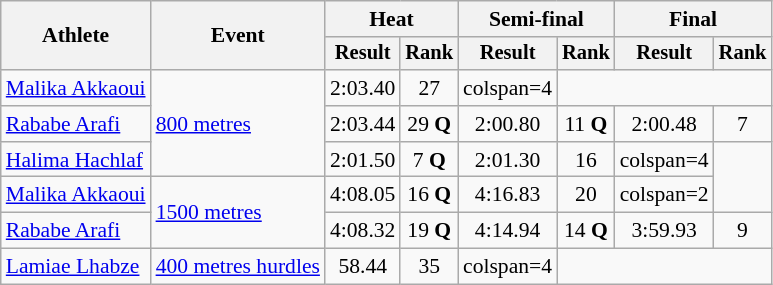<table class="wikitable" style="font-size:90%">
<tr>
<th rowspan="2">Athlete</th>
<th rowspan="2">Event</th>
<th colspan="2">Heat</th>
<th colspan="2">Semi-final</th>
<th colspan="2">Final</th>
</tr>
<tr style="font-size:95%">
<th>Result</th>
<th>Rank</th>
<th>Result</th>
<th>Rank</th>
<th>Result</th>
<th>Rank</th>
</tr>
<tr style=text-align:center>
<td style=text-align:left><a href='#'>Malika Akkaoui</a></td>
<td style=text-align:left rowspan=3><a href='#'>800 metres</a></td>
<td>2:03.40</td>
<td>27</td>
<td>colspan=4 </td>
</tr>
<tr align=center>
<td style=text-align:left><a href='#'>Rababe Arafi</a></td>
<td>2:03.44</td>
<td>29 <strong>Q</strong></td>
<td>2:00.80</td>
<td>11 <strong>Q</strong></td>
<td>2:00.48</td>
<td>7</td>
</tr>
<tr align=center>
<td style=text-align:left><a href='#'>Halima Hachlaf</a></td>
<td>2:01.50</td>
<td>7 <strong>Q</strong></td>
<td>2:01.30</td>
<td>16</td>
<td>colspan=4 </td>
</tr>
<tr style=text-align:center>
<td style=text-align:left><a href='#'>Malika Akkaoui</a></td>
<td style=text-align:left rowspan=2><a href='#'>1500 metres</a></td>
<td>4:08.05</td>
<td>16 <strong>Q</strong></td>
<td>4:16.83</td>
<td>20</td>
<td>colspan=2 </td>
</tr>
<tr align=center>
<td style=text-align:left><a href='#'>Rababe Arafi</a></td>
<td>4:08.32</td>
<td>19 <strong>Q</strong></td>
<td>4:14.94</td>
<td>14 <strong>Q</strong></td>
<td>3:59.93</td>
<td>9</td>
</tr>
<tr style=text-align:center>
<td style=text-align:left><a href='#'>Lamiae Lhabze</a></td>
<td style=text-align:left><a href='#'>400 metres hurdles</a></td>
<td>58.44</td>
<td>35</td>
<td>colspan=4 </td>
</tr>
</table>
